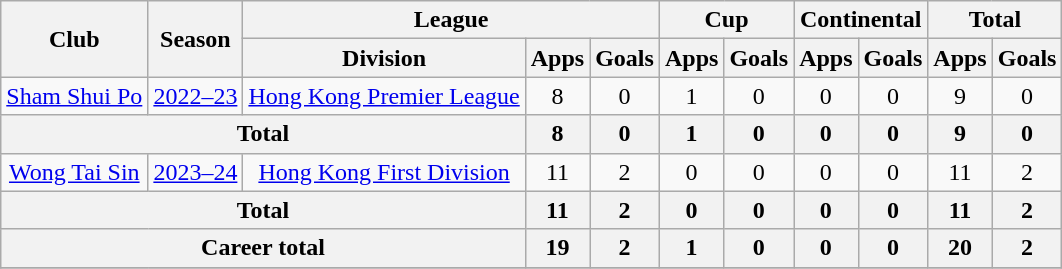<table class="wikitable" style="text-align: center;">
<tr>
<th rowspan=2>Club</th>
<th rowspan=2>Season</th>
<th colspan=3>League</th>
<th colspan=2>Cup</th>
<th colspan=2>Continental</th>
<th colspan=2>Total</th>
</tr>
<tr>
<th>Division</th>
<th>Apps</th>
<th>Goals</th>
<th>Apps</th>
<th>Goals</th>
<th>Apps</th>
<th>Goals</th>
<th>Apps</th>
<th>Goals</th>
</tr>
<tr>
<td><a href='#'>Sham Shui Po</a></td>
<td><a href='#'>2022–23</a></td>
<td><a href='#'>Hong Kong Premier League</a></td>
<td>8</td>
<td>0</td>
<td>1</td>
<td>0</td>
<td 0>0</td>
<td>0</td>
<td>9</td>
<td>0</td>
</tr>
<tr>
<th colspan="3">Total</th>
<th>8</th>
<th>0</th>
<th>1</th>
<th>0</th>
<th>0</th>
<th>0</th>
<th>9</th>
<th>0</th>
</tr>
<tr>
<td><a href='#'>Wong Tai Sin</a></td>
<td><a href='#'>2023–24</a></td>
<td><a href='#'>Hong Kong First Division</a></td>
<td>11</td>
<td>2</td>
<td>0</td>
<td>0</td>
<td 0>0</td>
<td>0</td>
<td>11</td>
<td>2</td>
</tr>
<tr>
<th colspan="3">Total</th>
<th>11</th>
<th>2</th>
<th>0</th>
<th>0</th>
<th>0</th>
<th>0</th>
<th>11</th>
<th>2</th>
</tr>
<tr>
<th colspan="3">Career total</th>
<th>19</th>
<th>2</th>
<th>1</th>
<th>0</th>
<th>0</th>
<th>0</th>
<th>20</th>
<th>2</th>
</tr>
<tr>
</tr>
</table>
